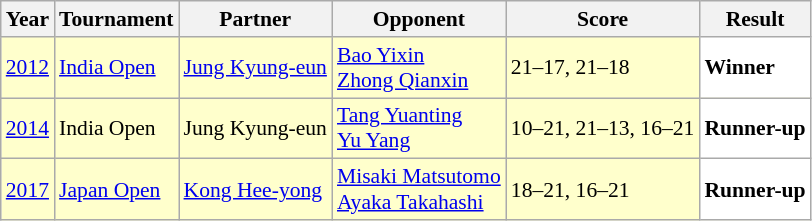<table class="sortable wikitable" style="font-size: 90%;">
<tr>
<th>Year</th>
<th>Tournament</th>
<th>Partner</th>
<th>Opponent</th>
<th>Score</th>
<th>Result</th>
</tr>
<tr style="background:#FFFFCC">
<td align="center"><a href='#'>2012</a></td>
<td align="left"><a href='#'>India Open</a></td>
<td align="left"> <a href='#'>Jung Kyung-eun</a></td>
<td align="left"> <a href='#'>Bao Yixin</a> <br>  <a href='#'>Zhong Qianxin</a></td>
<td align="left">21–17, 21–18</td>
<td style="text-align:left; background:white"> <strong>Winner</strong></td>
</tr>
<tr style="background:#FFFFCC">
<td align="center"><a href='#'>2014</a></td>
<td align="left">India Open</td>
<td align="left"> Jung Kyung-eun</td>
<td align="left"> <a href='#'>Tang Yuanting</a> <br>  <a href='#'>Yu Yang</a></td>
<td align="left">10–21, 21–13, 16–21</td>
<td style="text-align:left; background:white"> <strong>Runner-up</strong></td>
</tr>
<tr style="background:#FFFFCC">
<td align="center"><a href='#'>2017</a></td>
<td align="left"><a href='#'>Japan Open</a></td>
<td align="left"> <a href='#'>Kong Hee-yong</a></td>
<td align="left"> <a href='#'>Misaki Matsutomo</a> <br>  <a href='#'>Ayaka Takahashi</a></td>
<td align="left">18–21, 16–21</td>
<td style="text-align:left; background:white"> <strong>Runner-up</strong></td>
</tr>
</table>
